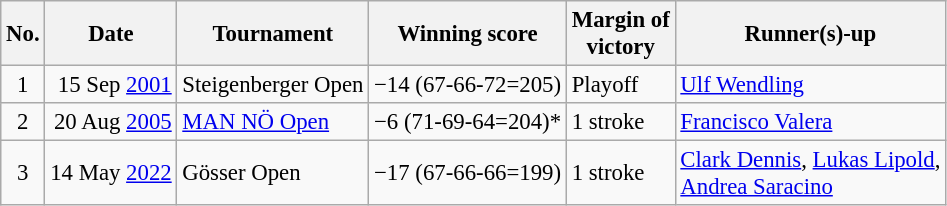<table class="wikitable" style="font-size:95%;">
<tr>
<th>No.</th>
<th>Date</th>
<th>Tournament</th>
<th>Winning score</th>
<th>Margin of<br>victory</th>
<th>Runner(s)-up</th>
</tr>
<tr>
<td align=center>1</td>
<td align=right>15 Sep <a href='#'>2001</a></td>
<td>Steigenberger Open</td>
<td>−14 (67-66-72=205)</td>
<td>Playoff</td>
<td> <a href='#'>Ulf Wendling</a></td>
</tr>
<tr>
<td align=center>2</td>
<td align=right>20 Aug <a href='#'>2005</a></td>
<td><a href='#'>MAN NÖ Open</a></td>
<td>−6 (71-69-64=204)*</td>
<td>1 stroke</td>
<td> <a href='#'>Francisco Valera</a></td>
</tr>
<tr>
<td align=center>3</td>
<td align=right>14 May <a href='#'>2022</a></td>
<td>Gösser Open</td>
<td>−17 (67-66-66=199)</td>
<td>1 stroke</td>
<td> <a href='#'>Clark Dennis</a>,  <a href='#'>Lukas Lipold</a>,<br> <a href='#'>Andrea Saracino</a></td>
</tr>
</table>
